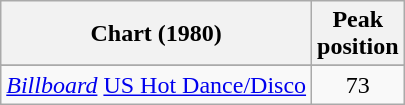<table class="wikitable plainrowheaders">
<tr>
<th scope="col">Chart (1980)</th>
<th scope="col">Peak<br>position</th>
</tr>
<tr>
</tr>
<tr>
<td align="left"><em><a href='#'>Billboard</a></em> <a href='#'>US Hot Dance/Disco</a></td>
<td align="center">73</td>
</tr>
</table>
